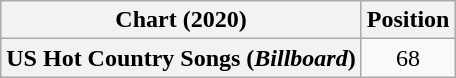<table class="wikitable plainrowheaders" style="text-align:center">
<tr>
<th scope="col">Chart (2020)</th>
<th scope="col">Position</th>
</tr>
<tr>
<th scope="row">US Hot Country Songs (<em>Billboard</em>)</th>
<td>68</td>
</tr>
</table>
